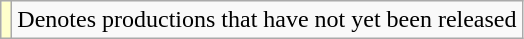<table class="wikitable">
<tr>
<td style="background:#FFFFCC;"></td>
<td>Denotes productions that have not yet been released</td>
</tr>
</table>
